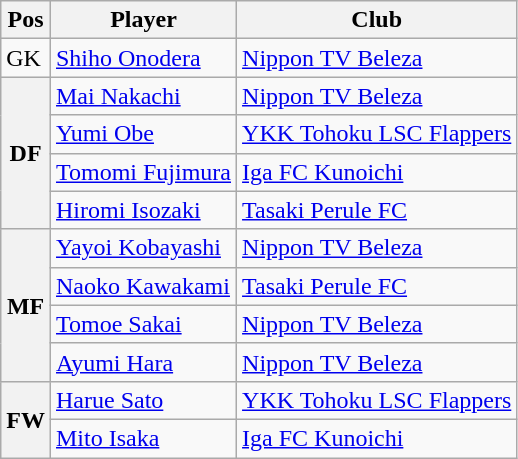<table class="wikitable">
<tr>
<th>Pos</th>
<th>Player</th>
<th>Club</th>
</tr>
<tr>
<td>GK</td>
<td> <a href='#'>Shiho Onodera</a></td>
<td><a href='#'>Nippon TV Beleza</a></td>
</tr>
<tr>
<th rowspan=4>DF</th>
<td> <a href='#'>Mai Nakachi</a></td>
<td><a href='#'>Nippon TV Beleza</a></td>
</tr>
<tr>
<td> <a href='#'>Yumi Obe</a></td>
<td><a href='#'>YKK Tohoku LSC Flappers</a></td>
</tr>
<tr>
<td> <a href='#'>Tomomi Fujimura</a></td>
<td><a href='#'>Iga FC Kunoichi</a></td>
</tr>
<tr>
<td> <a href='#'>Hiromi Isozaki</a></td>
<td><a href='#'>Tasaki Perule FC</a></td>
</tr>
<tr>
<th rowspan=4>MF</th>
<td> <a href='#'>Yayoi Kobayashi</a></td>
<td><a href='#'>Nippon TV Beleza</a></td>
</tr>
<tr>
<td> <a href='#'>Naoko Kawakami</a></td>
<td><a href='#'>Tasaki Perule FC</a></td>
</tr>
<tr>
<td> <a href='#'>Tomoe Sakai</a></td>
<td><a href='#'>Nippon TV Beleza</a></td>
</tr>
<tr>
<td> <a href='#'>Ayumi Hara</a></td>
<td><a href='#'>Nippon TV Beleza</a></td>
</tr>
<tr>
<th rowspan=2>FW</th>
<td> <a href='#'>Harue Sato</a></td>
<td><a href='#'>YKK Tohoku LSC Flappers</a></td>
</tr>
<tr>
<td> <a href='#'>Mito Isaka</a></td>
<td><a href='#'>Iga FC Kunoichi</a></td>
</tr>
</table>
